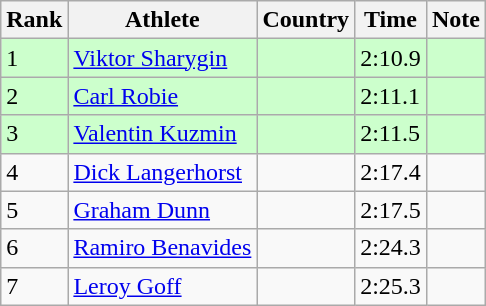<table class="wikitable sortable">
<tr>
<th>Rank</th>
<th>Athlete</th>
<th>Country</th>
<th>Time</th>
<th>Note</th>
</tr>
<tr bgcolor=#CCFFCC>
<td>1</td>
<td><a href='#'>Viktor Sharygin</a></td>
<td></td>
<td>2:10.9</td>
<td></td>
</tr>
<tr bgcolor=#CCFFCC>
<td>2</td>
<td><a href='#'>Carl Robie</a></td>
<td></td>
<td>2:11.1</td>
<td></td>
</tr>
<tr bgcolor=#CCFFCC>
<td>3</td>
<td><a href='#'>Valentin Kuzmin</a></td>
<td></td>
<td>2:11.5</td>
<td></td>
</tr>
<tr>
<td>4</td>
<td><a href='#'>Dick Langerhorst</a></td>
<td></td>
<td>2:17.4</td>
<td></td>
</tr>
<tr>
<td>5</td>
<td><a href='#'>Graham Dunn</a></td>
<td></td>
<td>2:17.5</td>
<td></td>
</tr>
<tr>
<td>6</td>
<td><a href='#'>Ramiro Benavides</a></td>
<td></td>
<td>2:24.3</td>
<td></td>
</tr>
<tr>
<td>7</td>
<td><a href='#'>Leroy Goff</a></td>
<td></td>
<td>2:25.3</td>
<td></td>
</tr>
</table>
